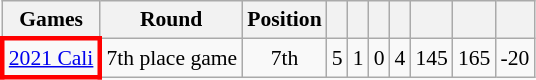<table class="wikitable" style="text-align:center; font-size:90%;">
<tr>
<th>Games</th>
<th>Round</th>
<th>Position</th>
<th></th>
<th></th>
<th></th>
<th></th>
<th></th>
<th></th>
<th></th>
</tr>
<tr>
<td style="border: 3px solid red"> <a href='#'>2021 Cali</a></td>
<td>7th place game</td>
<td>7th</td>
<td>5</td>
<td>1</td>
<td>0</td>
<td>4</td>
<td>145</td>
<td>165</td>
<td>-20</td>
</tr>
</table>
